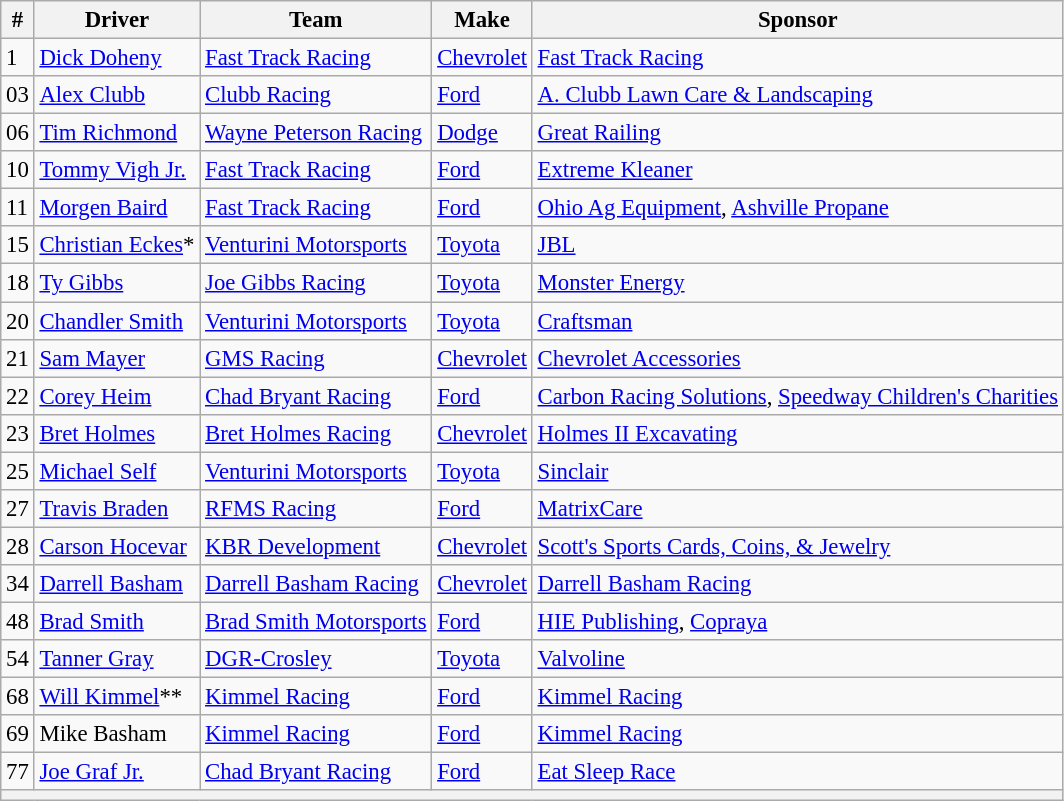<table class="wikitable" style="font-size:95%">
<tr>
<th>#</th>
<th>Driver</th>
<th>Team</th>
<th>Make</th>
<th>Sponsor</th>
</tr>
<tr>
<td>1</td>
<td><a href='#'>Dick Doheny</a></td>
<td><a href='#'>Fast Track Racing</a></td>
<td><a href='#'>Chevrolet</a></td>
<td><a href='#'>Fast Track Racing</a></td>
</tr>
<tr>
<td>03</td>
<td><a href='#'>Alex Clubb</a></td>
<td><a href='#'>Clubb Racing</a></td>
<td><a href='#'>Ford</a></td>
<td><a href='#'>A. Clubb Lawn Care & Landscaping</a></td>
</tr>
<tr>
<td>06</td>
<td><a href='#'>Tim Richmond</a></td>
<td><a href='#'>Wayne Peterson Racing</a></td>
<td><a href='#'>Dodge</a></td>
<td><a href='#'>Great Railing</a></td>
</tr>
<tr>
<td>10</td>
<td><a href='#'>Tommy Vigh Jr.</a></td>
<td><a href='#'>Fast Track Racing</a></td>
<td><a href='#'>Ford</a></td>
<td><a href='#'>Extreme Kleaner</a></td>
</tr>
<tr>
<td>11</td>
<td><a href='#'>Morgen Baird</a></td>
<td><a href='#'>Fast Track Racing</a></td>
<td><a href='#'>Ford</a></td>
<td><a href='#'>Ohio Ag Equipment</a>, <a href='#'>Ashville Propane</a></td>
</tr>
<tr>
<td>15</td>
<td><a href='#'>Christian Eckes</a>*</td>
<td><a href='#'>Venturini Motorsports</a></td>
<td><a href='#'>Toyota</a></td>
<td><a href='#'>JBL</a></td>
</tr>
<tr>
<td>18</td>
<td><a href='#'>Ty Gibbs</a></td>
<td><a href='#'>Joe Gibbs Racing</a></td>
<td><a href='#'>Toyota</a></td>
<td><a href='#'>Monster Energy</a></td>
</tr>
<tr>
<td>20</td>
<td><a href='#'>Chandler Smith</a></td>
<td><a href='#'>Venturini Motorsports</a></td>
<td><a href='#'>Toyota</a></td>
<td><a href='#'>Craftsman</a></td>
</tr>
<tr>
<td>21</td>
<td><a href='#'>Sam Mayer</a></td>
<td><a href='#'>GMS Racing</a></td>
<td><a href='#'>Chevrolet</a></td>
<td><a href='#'>Chevrolet Accessories</a></td>
</tr>
<tr>
<td>22</td>
<td><a href='#'>Corey Heim</a></td>
<td><a href='#'>Chad Bryant Racing</a></td>
<td><a href='#'>Ford</a></td>
<td><a href='#'>Carbon Racing Solutions</a>, <a href='#'>Speedway Children's Charities</a></td>
</tr>
<tr>
<td>23</td>
<td><a href='#'>Bret Holmes</a></td>
<td><a href='#'>Bret Holmes Racing</a></td>
<td><a href='#'>Chevrolet</a></td>
<td><a href='#'>Holmes II Excavating</a></td>
</tr>
<tr>
<td>25</td>
<td><a href='#'>Michael Self</a></td>
<td><a href='#'>Venturini Motorsports</a></td>
<td><a href='#'>Toyota</a></td>
<td><a href='#'>Sinclair</a></td>
</tr>
<tr>
<td>27</td>
<td><a href='#'>Travis Braden</a></td>
<td><a href='#'>RFMS Racing</a></td>
<td><a href='#'>Ford</a></td>
<td><a href='#'>MatrixCare</a></td>
</tr>
<tr>
<td>28</td>
<td><a href='#'>Carson Hocevar</a></td>
<td><a href='#'>KBR Development</a></td>
<td><a href='#'>Chevrolet</a></td>
<td><a href='#'>Scott's Sports Cards, Coins, & Jewelry</a></td>
</tr>
<tr>
<td>34</td>
<td><a href='#'>Darrell Basham</a></td>
<td><a href='#'>Darrell Basham Racing</a></td>
<td><a href='#'>Chevrolet</a></td>
<td><a href='#'>Darrell Basham Racing</a></td>
</tr>
<tr>
<td>48</td>
<td><a href='#'>Brad Smith</a></td>
<td><a href='#'>Brad Smith Motorsports</a></td>
<td><a href='#'>Ford</a></td>
<td><a href='#'>HIE Publishing</a>, <a href='#'>Copraya</a></td>
</tr>
<tr>
<td>54</td>
<td><a href='#'>Tanner Gray</a></td>
<td><a href='#'>DGR-Crosley</a></td>
<td><a href='#'>Toyota</a></td>
<td><a href='#'>Valvoline</a></td>
</tr>
<tr>
<td>68</td>
<td><a href='#'>Will Kimmel</a>**</td>
<td><a href='#'>Kimmel Racing</a></td>
<td><a href='#'>Ford</a></td>
<td><a href='#'>Kimmel Racing</a></td>
</tr>
<tr>
<td>69</td>
<td>Mike Basham</td>
<td><a href='#'>Kimmel Racing</a></td>
<td><a href='#'>Ford</a></td>
<td><a href='#'>Kimmel Racing</a></td>
</tr>
<tr>
<td>77</td>
<td><a href='#'>Joe Graf Jr.</a></td>
<td><a href='#'>Chad Bryant Racing</a></td>
<td><a href='#'>Ford</a></td>
<td><a href='#'>Eat Sleep Race</a></td>
</tr>
<tr>
<th colspan="5"></th>
</tr>
</table>
